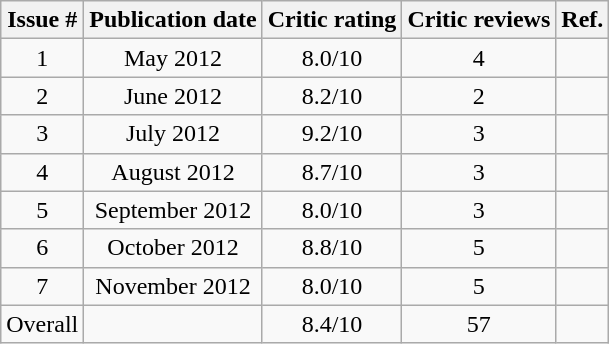<table class="wikitable" style="text-align: center;">
<tr>
<th>Issue #</th>
<th>Publication date</th>
<th>Critic rating</th>
<th>Critic reviews</th>
<th>Ref.</th>
</tr>
<tr>
<td>1</td>
<td>May 2012</td>
<td>8.0/10</td>
<td>4</td>
<td></td>
</tr>
<tr>
<td>2</td>
<td>June 2012</td>
<td>8.2/10</td>
<td>2</td>
<td></td>
</tr>
<tr>
<td>3</td>
<td>July 2012</td>
<td>9.2/10</td>
<td>3</td>
<td></td>
</tr>
<tr>
<td>4</td>
<td>August 2012</td>
<td>8.7/10</td>
<td>3</td>
<td></td>
</tr>
<tr>
<td>5</td>
<td>September 2012</td>
<td>8.0/10</td>
<td>3</td>
<td></td>
</tr>
<tr>
<td>6</td>
<td>October 2012</td>
<td>8.8/10</td>
<td>5</td>
<td></td>
</tr>
<tr>
<td>7</td>
<td>November 2012</td>
<td>8.0/10</td>
<td>5</td>
<td></td>
</tr>
<tr>
<td>Overall</td>
<td></td>
<td>8.4/10</td>
<td>57</td>
<td></td>
</tr>
</table>
